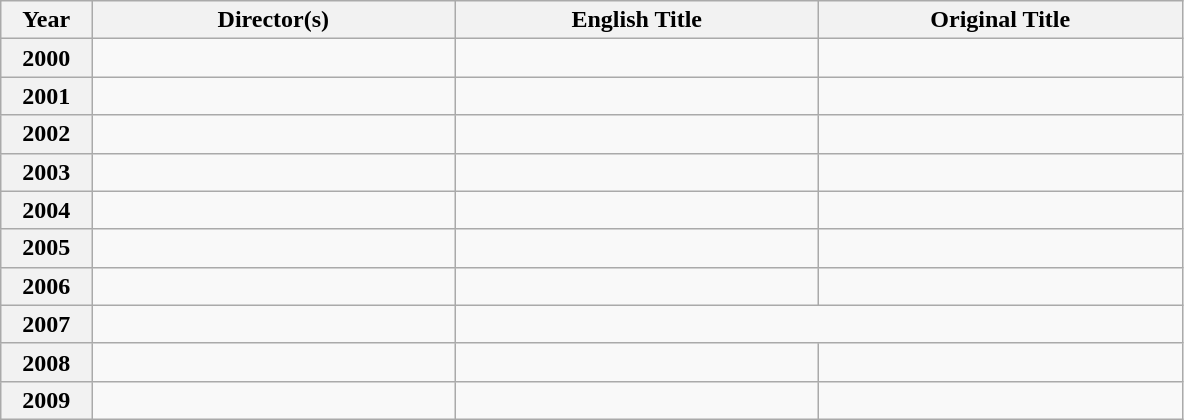<table class="wikitable plainrowheaders">
<tr>
<th scope="col" style="width:5%;">Year</th>
<th scope="col" style="width:20%;">Director(s)</th>
<th scope="col" style="width:20%;">English Title</th>
<th scope="col" style="width:20%;">Original Title</th>
</tr>
<tr>
<th style="text-align:center;">2000 <br></th>
<td></td>
<td></td>
<td></td>
</tr>
<tr>
<th style="text-align:center;">2001 <br></th>
<td></td>
<td></td>
<td></td>
</tr>
<tr>
<th style="text-align:center;">2002 <br></th>
<td></td>
<td></td>
<td></td>
</tr>
<tr>
<th style="text-align:center;">2003 <br></th>
<td></td>
<td></td>
<td></td>
</tr>
<tr>
<th style="text-align:center;">2004 <br></th>
<td></td>
<td></td>
<td></td>
</tr>
<tr>
<th style="text-align:center;">2005 <br></th>
<td></td>
<td></td>
<td></td>
</tr>
<tr>
<th style="text-align:center;">2006 <br></th>
<td></td>
<td></td>
<td></td>
</tr>
<tr>
<th style="text-align:center;">2007 <br></th>
<td></td>
<td colspan="2"></td>
</tr>
<tr>
<th style="text-align:center;">2008 <br></th>
<td></td>
<td></td>
<td></td>
</tr>
<tr>
<th style="text-align:center;">2009 <br></th>
<td></td>
<td></td>
<td></td>
</tr>
</table>
